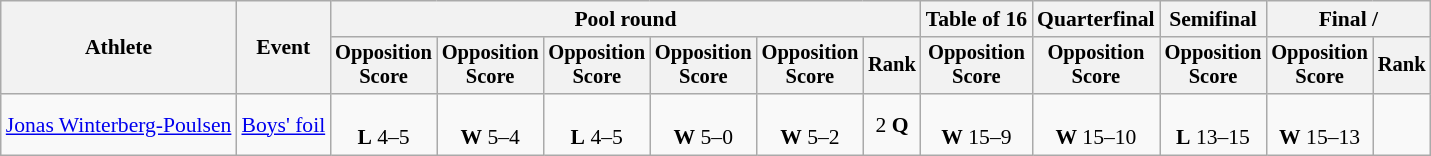<table class=wikitable style=font-size:90%;text-align:center>
<tr>
<th rowspan="2">Athlete</th>
<th rowspan="2">Event</th>
<th colspan="6">Pool round</th>
<th>Table of 16</th>
<th>Quarterfinal</th>
<th>Semifinal</th>
<th colspan=2>Final / </th>
</tr>
<tr style="font-size:95%">
<th>Opposition<br>Score</th>
<th>Opposition<br>Score</th>
<th>Opposition<br>Score</th>
<th>Opposition<br>Score</th>
<th>Opposition<br>Score</th>
<th>Rank</th>
<th>Opposition<br>Score</th>
<th>Opposition<br>Score</th>
<th>Opposition<br>Score</th>
<th>Opposition<br>Score</th>
<th>Rank</th>
</tr>
<tr>
<td><a href='#'>Jonas Winterberg-Poulsen</a></td>
<td><a href='#'>Boys' foil</a></td>
<td><br><strong>L</strong> 4–5</td>
<td><br><strong>W</strong> 5–4</td>
<td><br><strong>L</strong> 4–5</td>
<td><br><strong>W</strong> 5–0</td>
<td><br><strong>W</strong> 5–2</td>
<td>2 <strong>Q</strong></td>
<td><br><strong>W</strong> 15–9</td>
<td><br><strong>W</strong> 15–10</td>
<td><br><strong>L</strong> 13–15</td>
<td><br><strong>W</strong> 15–13</td>
<td></td>
</tr>
</table>
